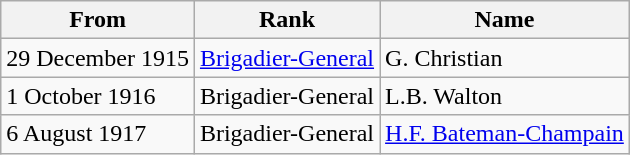<table class="wikitable">
<tr>
<th>From</th>
<th>Rank</th>
<th>Name</th>
</tr>
<tr>
<td>29 December 1915</td>
<td><a href='#'>Brigadier-General</a></td>
<td>G. Christian</td>
</tr>
<tr>
<td>1 October 1916</td>
<td>Brigadier-General</td>
<td>L.B. Walton</td>
</tr>
<tr>
<td>6 August 1917</td>
<td>Brigadier-General</td>
<td><a href='#'>H.F. Bateman-Champain</a></td>
</tr>
</table>
